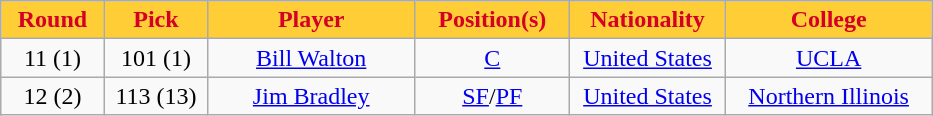<table class="wikitable sortable sortable">
<tr>
<th style="background:#ffcd35; color:#D40026" width="10%">Round</th>
<th style="background:#ffcd35; color:#D40026" width="10%">Pick</th>
<th style="background:#ffcd35; color:#D40026" width="20%">Player</th>
<th style="background:#ffcd35; color:#D40026" width="15%">Position(s)</th>
<th style="background:#ffcd35; color:#D40026" width="15%">Nationality</th>
<th style="background:#ffcd35; color:#D40026" width="20%">College</th>
</tr>
<tr style="text-align: center">
<td>11 (1)</td>
<td>101 (1)</td>
<td><a href='#'>Bill Walton</a></td>
<td><a href='#'>C</a></td>
<td> <a href='#'>United States</a></td>
<td><a href='#'>UCLA</a></td>
</tr>
<tr style="text-align: center">
<td>12 (2)</td>
<td>113 (13)</td>
<td><a href='#'>Jim Bradley</a></td>
<td><a href='#'>SF</a>/<a href='#'>PF</a></td>
<td> <a href='#'>United States</a></td>
<td><a href='#'>Northern Illinois</a></td>
</tr>
</table>
